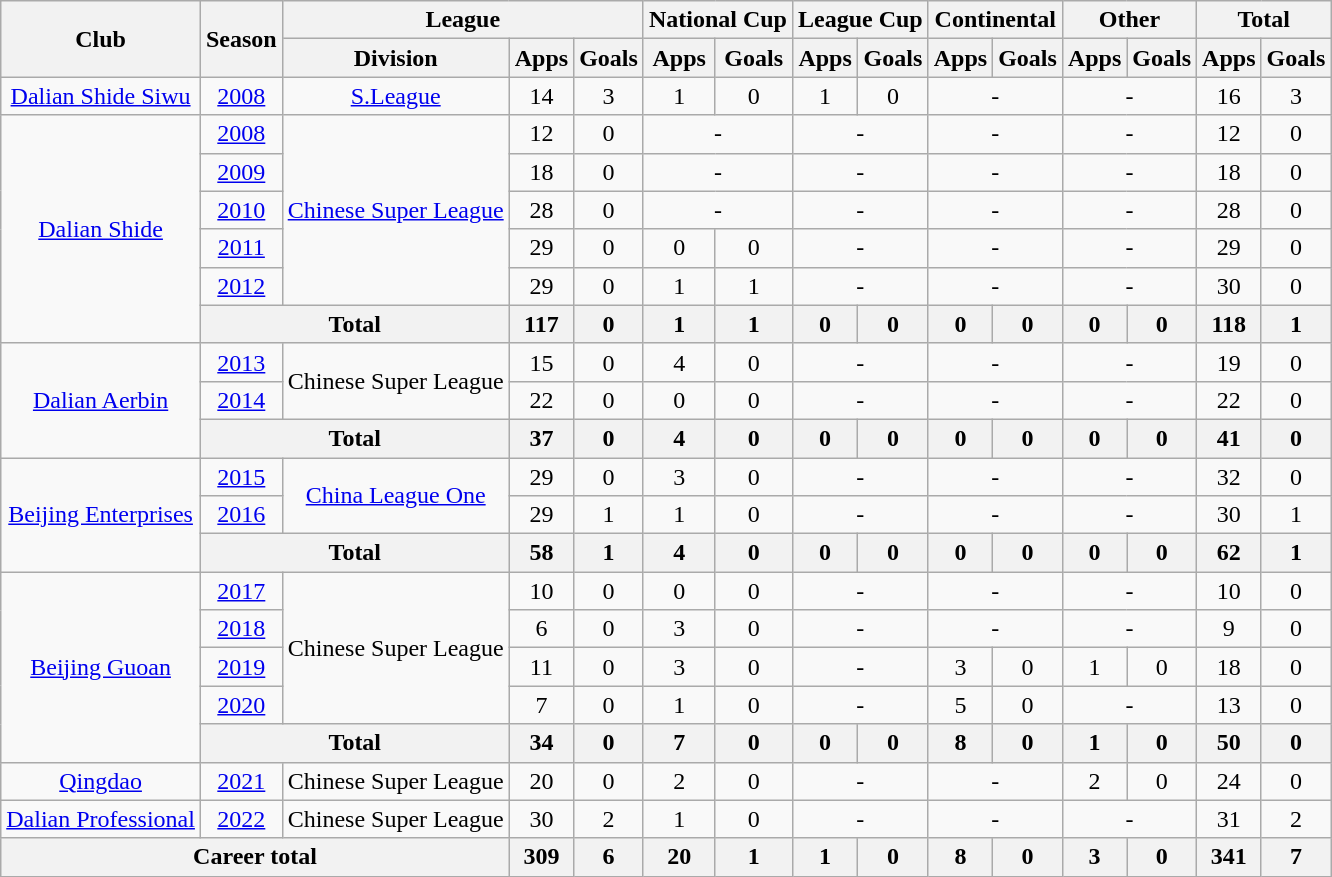<table class="wikitable" style="text-align: center">
<tr>
<th rowspan="2">Club</th>
<th rowspan="2">Season</th>
<th colspan="3">League</th>
<th colspan="2">National Cup</th>
<th colspan="2">League Cup</th>
<th colspan="2">Continental</th>
<th colspan="2">Other</th>
<th colspan="2">Total</th>
</tr>
<tr>
<th>Division</th>
<th>Apps</th>
<th>Goals</th>
<th>Apps</th>
<th>Goals</th>
<th>Apps</th>
<th>Goals</th>
<th>Apps</th>
<th>Goals</th>
<th>Apps</th>
<th>Goals</th>
<th>Apps</th>
<th>Goals</th>
</tr>
<tr>
<td><a href='#'>Dalian Shide Siwu</a></td>
<td><a href='#'>2008</a></td>
<td><a href='#'>S.League</a></td>
<td>14</td>
<td>3</td>
<td>1</td>
<td>0</td>
<td>1</td>
<td>0</td>
<td colspan="2">-</td>
<td colspan="2">-</td>
<td>16</td>
<td>3</td>
</tr>
<tr>
<td rowspan="6"><a href='#'>Dalian Shide</a></td>
<td><a href='#'>2008</a></td>
<td rowspan="5"><a href='#'>Chinese Super League</a></td>
<td>12</td>
<td>0</td>
<td colspan="2">-</td>
<td colspan="2">-</td>
<td colspan="2">-</td>
<td colspan="2">-</td>
<td>12</td>
<td>0</td>
</tr>
<tr>
<td><a href='#'>2009</a></td>
<td>18</td>
<td>0</td>
<td colspan="2">-</td>
<td colspan="2">-</td>
<td colspan="2">-</td>
<td colspan="2">-</td>
<td>18</td>
<td>0</td>
</tr>
<tr>
<td><a href='#'>2010</a></td>
<td>28</td>
<td>0</td>
<td colspan="2">-</td>
<td colspan="2">-</td>
<td colspan="2">-</td>
<td colspan="2">-</td>
<td>28</td>
<td>0</td>
</tr>
<tr>
<td><a href='#'>2011</a></td>
<td>29</td>
<td>0</td>
<td>0</td>
<td>0</td>
<td colspan="2">-</td>
<td colspan="2">-</td>
<td colspan="2">-</td>
<td>29</td>
<td>0</td>
</tr>
<tr>
<td><a href='#'>2012</a></td>
<td>29</td>
<td>0</td>
<td>1</td>
<td>1</td>
<td colspan="2">-</td>
<td colspan="2">-</td>
<td colspan="2">-</td>
<td>30</td>
<td>0</td>
</tr>
<tr>
<th colspan="2"><strong>Total</strong></th>
<th>117</th>
<th>0</th>
<th>1</th>
<th>1</th>
<th>0</th>
<th>0</th>
<th>0</th>
<th>0</th>
<th>0</th>
<th>0</th>
<th>118</th>
<th>1</th>
</tr>
<tr>
<td rowspan="3"><a href='#'>Dalian Aerbin</a></td>
<td><a href='#'>2013</a></td>
<td rowspan="2">Chinese Super League</td>
<td>15</td>
<td>0</td>
<td>4</td>
<td>0</td>
<td colspan="2">-</td>
<td colspan="2">-</td>
<td colspan="2">-</td>
<td>19</td>
<td>0</td>
</tr>
<tr>
<td><a href='#'>2014</a></td>
<td>22</td>
<td>0</td>
<td>0</td>
<td>0</td>
<td colspan="2">-</td>
<td colspan="2">-</td>
<td colspan="2">-</td>
<td>22</td>
<td>0</td>
</tr>
<tr>
<th colspan="2"><strong>Total</strong></th>
<th>37</th>
<th>0</th>
<th>4</th>
<th>0</th>
<th>0</th>
<th>0</th>
<th>0</th>
<th>0</th>
<th>0</th>
<th>0</th>
<th>41</th>
<th>0</th>
</tr>
<tr>
<td rowspan="3"><a href='#'>Beijing Enterprises</a></td>
<td><a href='#'>2015</a></td>
<td rowspan="2"><a href='#'>China League One</a></td>
<td>29</td>
<td>0</td>
<td>3</td>
<td>0</td>
<td colspan="2">-</td>
<td colspan="2">-</td>
<td colspan="2">-</td>
<td>32</td>
<td>0</td>
</tr>
<tr>
<td><a href='#'>2016</a></td>
<td>29</td>
<td>1</td>
<td>1</td>
<td>0</td>
<td colspan="2">-</td>
<td colspan="2">-</td>
<td colspan="2">-</td>
<td>30</td>
<td>1</td>
</tr>
<tr>
<th colspan="2"><strong>Total</strong></th>
<th>58</th>
<th>1</th>
<th>4</th>
<th>0</th>
<th>0</th>
<th>0</th>
<th>0</th>
<th>0</th>
<th>0</th>
<th>0</th>
<th>62</th>
<th>1</th>
</tr>
<tr>
<td rowspan="5"><a href='#'>Beijing Guoan</a></td>
<td><a href='#'>2017</a></td>
<td rowspan="4">Chinese Super League</td>
<td>10</td>
<td>0</td>
<td>0</td>
<td>0</td>
<td colspan="2">-</td>
<td colspan="2">-</td>
<td colspan="2">-</td>
<td>10</td>
<td>0</td>
</tr>
<tr>
<td><a href='#'>2018</a></td>
<td>6</td>
<td>0</td>
<td>3</td>
<td>0</td>
<td colspan="2">-</td>
<td colspan="2">-</td>
<td colspan="2">-</td>
<td>9</td>
<td>0</td>
</tr>
<tr>
<td><a href='#'>2019</a></td>
<td>11</td>
<td>0</td>
<td>3</td>
<td>0</td>
<td colspan="2">-</td>
<td>3</td>
<td>0</td>
<td>1</td>
<td>0</td>
<td>18</td>
<td>0</td>
</tr>
<tr>
<td><a href='#'>2020</a></td>
<td>7</td>
<td>0</td>
<td>1</td>
<td>0</td>
<td colspan="2">-</td>
<td>5</td>
<td>0</td>
<td colspan="2">-</td>
<td>13</td>
<td>0</td>
</tr>
<tr>
<th colspan="2"><strong>Total</strong></th>
<th>34</th>
<th>0</th>
<th>7</th>
<th>0</th>
<th>0</th>
<th>0</th>
<th>8</th>
<th>0</th>
<th>1</th>
<th>0</th>
<th>50</th>
<th>0</th>
</tr>
<tr>
<td><a href='#'>Qingdao</a></td>
<td><a href='#'>2021</a></td>
<td>Chinese Super League</td>
<td>20</td>
<td>0</td>
<td>2</td>
<td>0</td>
<td colspan="2">-</td>
<td colspan="2">-</td>
<td>2</td>
<td>0</td>
<td>24</td>
<td>0</td>
</tr>
<tr>
<td><a href='#'>Dalian Professional</a></td>
<td><a href='#'>2022</a></td>
<td>Chinese Super League</td>
<td>30</td>
<td>2</td>
<td>1</td>
<td>0</td>
<td colspan="2">-</td>
<td colspan="2">-</td>
<td colspan="2">-</td>
<td>31</td>
<td>2</td>
</tr>
<tr>
<th colspan=3>Career total</th>
<th>309</th>
<th>6</th>
<th>20</th>
<th>1</th>
<th>1</th>
<th>0</th>
<th>8</th>
<th>0</th>
<th>3</th>
<th>0</th>
<th>341</th>
<th>7</th>
</tr>
</table>
